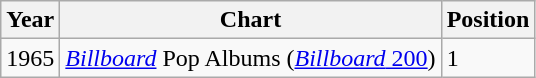<table class="wikitable">
<tr>
<th>Year</th>
<th>Chart</th>
<th>Position</th>
</tr>
<tr>
<td>1965</td>
<td><em><a href='#'>Billboard</a></em> Pop Albums (<a href='#'><em>Billboard</em> 200</a>)</td>
<td>1</td>
</tr>
</table>
